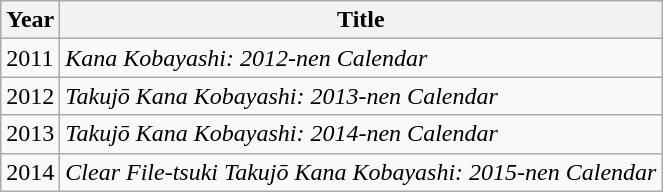<table class="wikitable">
<tr>
<th>Year</th>
<th>Title</th>
</tr>
<tr>
<td>2011</td>
<td><em>Kana Kobayashi: 2012-nen Calendar</em></td>
</tr>
<tr>
<td>2012</td>
<td><em>Takujō Kana Kobayashi: 2013-nen Calendar</em></td>
</tr>
<tr>
<td>2013</td>
<td><em>Takujō Kana Kobayashi: 2014-nen Calendar</em></td>
</tr>
<tr>
<td>2014</td>
<td><em>Clear File-tsuki Takujō Kana Kobayashi: 2015-nen Calendar</em></td>
</tr>
</table>
